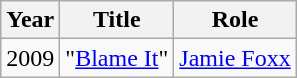<table class="wikitable">
<tr>
<th>Year</th>
<th>Title</th>
<th>Role</th>
</tr>
<tr>
<td>2009</td>
<td>"<a href='#'>Blame It</a>"</td>
<td><a href='#'>Jamie Foxx</a></td>
</tr>
</table>
